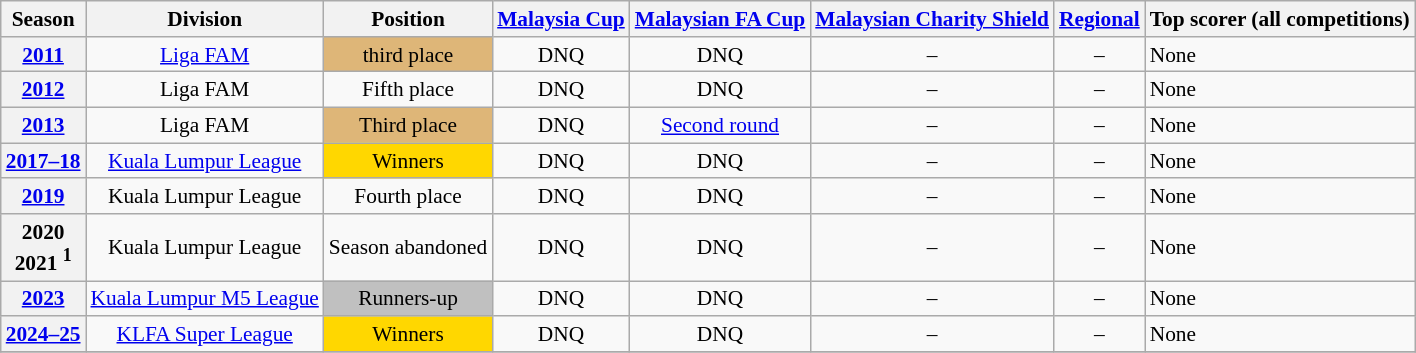<table class="wikitable" style="font-size:89%;">
<tr>
<th>Season</th>
<th>Division</th>
<th>Position</th>
<th><a href='#'>Malaysia Cup</a></th>
<th><a href='#'>Malaysian FA Cup</a></th>
<th><a href='#'>Malaysian Charity Shield</a></th>
<th><a href='#'>Regional</a></th>
<th>Top scorer (all competitions)</th>
</tr>
<tr>
<th style="text-align:center;"><a href='#'>2011</a></th>
<td style="text-align:center;"><a href='#'>Liga FAM</a></td>
<td bgcolor=#deb678 style="text-align:center;">third place</td>
<td style="text-align:center;">DNQ</td>
<td style="text-align:center;">DNQ</td>
<td style="text-align:center;">–</td>
<td style="text-align:center;">–</td>
<td>None</td>
</tr>
<tr>
<th style="text-align:center;"><a href='#'>2012</a></th>
<td style="text-align:center;">Liga FAM</td>
<td style="text-align:center;">Fifth place</td>
<td style="text-align:center;">DNQ</td>
<td style="text-align:center;">DNQ</td>
<td style="text-align:center;">–</td>
<td style="text-align:center;">–</td>
<td>None</td>
</tr>
<tr>
<th style="text-align:center;"><a href='#'>2013</a></th>
<td style="text-align:center;">Liga FAM</td>
<td bgcolor=#deb678 style="text-align:center;">Third place</td>
<td style="text-align:center;">DNQ</td>
<td style="text-align:center;"><a href='#'>Second round</a></td>
<td style="text-align:center;">–</td>
<td style="text-align:center;">–</td>
<td>None</td>
</tr>
<tr>
<th style="text-align:center;"><a href='#'>2017–18</a></th>
<td style="text-align:center;"><a href='#'>Kuala Lumpur League</a></td>
<td bgcolor=gold style="text-align:center;">Winners</td>
<td style="text-align:center;">DNQ</td>
<td style="text-align:center;">DNQ</td>
<td style="text-align:center;">–</td>
<td style="text-align:center;">–</td>
<td>None</td>
</tr>
<tr>
<th style="text-align:center;"><a href='#'>2019</a></th>
<td style="text-align:center;">Kuala Lumpur League</td>
<td style="text-align:center;">Fourth place</td>
<td style="text-align:center;">DNQ</td>
<td style="text-align:center;">DNQ</td>
<td style="text-align:center;">–</td>
<td style="text-align:center;">–</td>
<td>None</td>
</tr>
<tr>
<th style="text-align:center;">2020 <br> 2021 <sup>1</sup></th>
<td style="text-align:center;">Kuala Lumpur League</td>
<td style="text-align:center;">Season abandoned</td>
<td style="text-align:center;">DNQ</td>
<td style="text-align:center;">DNQ</td>
<td style="text-align:center;">–</td>
<td style="text-align:center;">–</td>
<td>None</td>
</tr>
<tr>
<th style="text-align:center;"><a href='#'>2023</a></th>
<td style="text-align:center;"><a href='#'>Kuala Lumpur M5 League</a></td>
<td bgcolor=silver style="text-align:center;">Runners-up</td>
<td style="text-align:center;">DNQ</td>
<td style="text-align:center;">DNQ</td>
<td style="text-align:center;">–</td>
<td style="text-align:center;">–</td>
<td>None</td>
</tr>
<tr>
<th style="text-align:center;"><a href='#'>2024–25</a></th>
<td style="text-align:center;"><a href='#'>KLFA Super League</a></td>
<td bgcolor=gold style="text-align:center;">Winners</td>
<td style="text-align:center;">DNQ</td>
<td style="text-align:center;">DNQ</td>
<td style="text-align:center;">–</td>
<td style="text-align:center;">–</td>
<td>None</td>
</tr>
<tr>
</tr>
</table>
